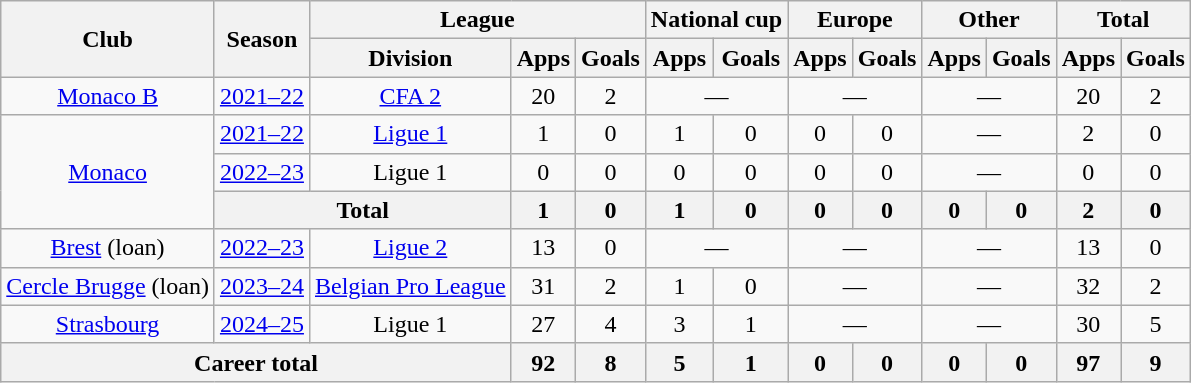<table class="wikitable" style="text-align:center">
<tr>
<th rowspan="2">Club</th>
<th rowspan="2">Season</th>
<th colspan="3">League</th>
<th colspan="2">National cup</th>
<th colspan="2">Europe</th>
<th colspan="2">Other</th>
<th colspan="2">Total</th>
</tr>
<tr>
<th>Division</th>
<th>Apps</th>
<th>Goals</th>
<th>Apps</th>
<th>Goals</th>
<th>Apps</th>
<th>Goals</th>
<th>Apps</th>
<th>Goals</th>
<th>Apps</th>
<th>Goals</th>
</tr>
<tr>
<td><a href='#'>Monaco B</a></td>
<td><a href='#'>2021–22</a></td>
<td><a href='#'>CFA 2</a></td>
<td>20</td>
<td>2</td>
<td colspan="2">—</td>
<td colspan="2">—</td>
<td colspan="2">—</td>
<td>20</td>
<td>2</td>
</tr>
<tr>
<td rowspan="3"><a href='#'>Monaco</a></td>
<td><a href='#'>2021–22</a></td>
<td><a href='#'>Ligue 1</a></td>
<td>1</td>
<td>0</td>
<td>1</td>
<td>0</td>
<td>0</td>
<td>0</td>
<td colspan="2">—</td>
<td>2</td>
<td>0</td>
</tr>
<tr>
<td><a href='#'>2022–23</a></td>
<td>Ligue 1</td>
<td>0</td>
<td>0</td>
<td>0</td>
<td>0</td>
<td>0</td>
<td>0</td>
<td colspan="2">—</td>
<td>0</td>
<td>0</td>
</tr>
<tr>
<th colspan="2">Total</th>
<th>1</th>
<th>0</th>
<th>1</th>
<th>0</th>
<th>0</th>
<th>0</th>
<th>0</th>
<th>0</th>
<th>2</th>
<th>0</th>
</tr>
<tr>
<td><a href='#'>Brest</a> (loan)</td>
<td><a href='#'>2022–23</a></td>
<td><a href='#'>Ligue 2</a></td>
<td>13</td>
<td>0</td>
<td colspan="2">—</td>
<td colspan="2">—</td>
<td colspan="2">—</td>
<td>13</td>
<td>0</td>
</tr>
<tr>
<td><a href='#'>Cercle Brugge</a> (loan)</td>
<td><a href='#'>2023–24</a></td>
<td><a href='#'>Belgian Pro League</a></td>
<td>31</td>
<td>2</td>
<td>1</td>
<td>0</td>
<td colspan="2">—</td>
<td colspan="2">—</td>
<td>32</td>
<td>2</td>
</tr>
<tr>
<td><a href='#'>Strasbourg</a></td>
<td><a href='#'>2024–25</a></td>
<td>Ligue 1</td>
<td>27</td>
<td>4</td>
<td>3</td>
<td>1</td>
<td colspan="2">—</td>
<td colspan="2">—</td>
<td>30</td>
<td>5</td>
</tr>
<tr>
<th colspan="3">Career total</th>
<th>92</th>
<th>8</th>
<th>5</th>
<th>1</th>
<th>0</th>
<th>0</th>
<th>0</th>
<th>0</th>
<th>97</th>
<th>9</th>
</tr>
</table>
